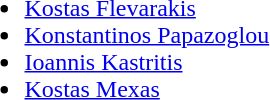<table>
<tr style="vertical-align: top;">
<td><br><ul><li> <a href='#'>Kostas Flevarakis</a></li><li> <a href='#'>Konstantinos Papazoglou</a></li><li> <a href='#'>Ioannis Kastritis</a></li><li> <a href='#'>Kostas Mexas</a></li></ul></td>
</tr>
</table>
